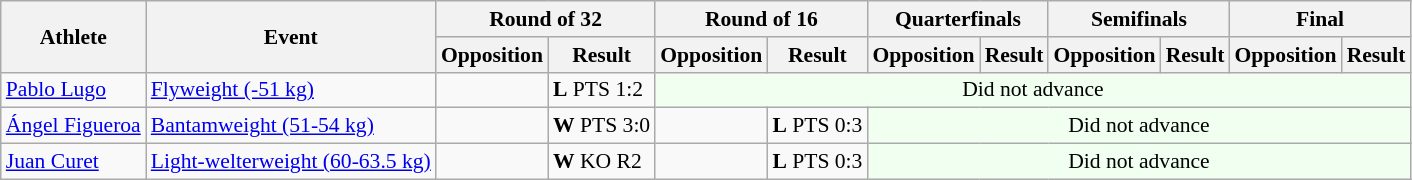<table class="wikitable" style="font-size:90%">
<tr>
<th rowspan="2">Athlete</th>
<th rowspan="2">Event</th>
<th colspan="2">Round of 32</th>
<th colspan="2">Round of 16</th>
<th colspan="2">Quarterfinals</th>
<th colspan="2">Semifinals</th>
<th colspan="3">Final</th>
</tr>
<tr>
<th>Opposition</th>
<th>Result</th>
<th>Opposition</th>
<th>Result</th>
<th>Opposition</th>
<th>Result</th>
<th>Opposition</th>
<th>Result</th>
<th>Opposition</th>
<th>Result</th>
</tr>
<tr>
<td><a href='#'>Pablo Lugo</a></td>
<td><a href='#'>Flyweight (-51 kg)</a></td>
<td></td>
<td><strong>L</strong> PTS 1:2</td>
<td align=center colspan="8" bgcolor="honeydew">Did not advance</td>
</tr>
<tr>
<td><a href='#'>Ángel Figueroa</a></td>
<td><a href='#'>Bantamweight (51-54 kg)</a></td>
<td></td>
<td><strong>W</strong> PTS 3:0</td>
<td></td>
<td><strong>L</strong> PTS 0:3</td>
<td align=center colspan="6" bgcolor="honeydew">Did not advance</td>
</tr>
<tr>
<td><a href='#'>Juan Curet</a></td>
<td><a href='#'>Light-welterweight (60-63.5 kg)</a></td>
<td></td>
<td><strong>W</strong> KO R2</td>
<td></td>
<td><strong>L</strong> PTS 0:3</td>
<td align=center colspan="6" bgcolor="honeydew">Did not advance</td>
</tr>
</table>
